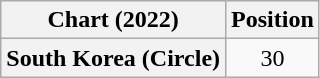<table class="wikitable plainrowheaders" style="text-align:center">
<tr>
<th scope="col">Chart (2022)</th>
<th scope="col">Position</th>
</tr>
<tr>
<th scope="row">South Korea (Circle)</th>
<td>30</td>
</tr>
</table>
